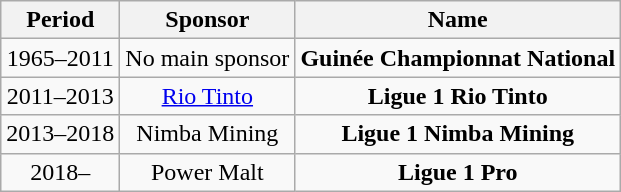<table class="wikitable" style="text-align:center">
<tr>
<th>Period</th>
<th>Sponsor</th>
<th>Name</th>
</tr>
<tr>
<td>1965–2011</td>
<td>No main sponsor</td>
<td><strong>Guinée Championnat National</strong></td>
</tr>
<tr>
<td>2011–2013</td>
<td><a href='#'>Rio Tinto</a></td>
<td><strong>Ligue 1 Rio Tinto</strong></td>
</tr>
<tr>
<td>2013–2018</td>
<td>Nimba Mining</td>
<td><strong>Ligue 1 Nimba Mining</strong></td>
</tr>
<tr>
<td>2018–</td>
<td>Power Malt</td>
<td><strong>Ligue 1 Pro</strong></td>
</tr>
</table>
